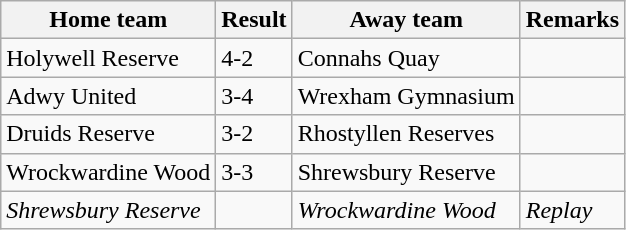<table class="wikitable">
<tr>
<th>Home team</th>
<th>Result</th>
<th>Away team</th>
<th>Remarks</th>
</tr>
<tr>
<td>Holywell Reserve</td>
<td>4-2</td>
<td>Connahs Quay</td>
<td></td>
</tr>
<tr>
<td>Adwy United</td>
<td>3-4</td>
<td>Wrexham Gymnasium</td>
<td></td>
</tr>
<tr>
<td>Druids Reserve</td>
<td>3-2</td>
<td>Rhostyllen Reserves</td>
<td></td>
</tr>
<tr>
<td> Wrockwardine Wood</td>
<td>3-3</td>
<td> Shrewsbury Reserve</td>
<td></td>
</tr>
<tr>
<td> <em>Shrewsbury Reserve</em></td>
<td></td>
<td> <em>Wrockwardine Wood</em></td>
<td><em>Replay</em></td>
</tr>
</table>
